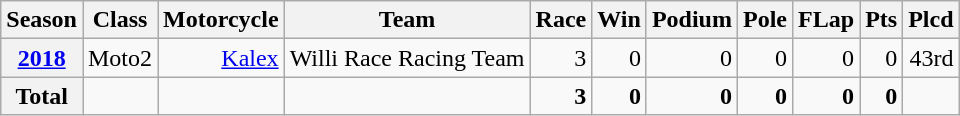<table class="wikitable" style=text-align:right>
<tr>
<th>Season</th>
<th>Class</th>
<th>Motorcycle</th>
<th>Team</th>
<th>Race</th>
<th>Win</th>
<th>Podium</th>
<th>Pole</th>
<th>FLap</th>
<th>Pts</th>
<th>Plcd</th>
</tr>
<tr>
<th><a href='#'>2018</a></th>
<td>Moto2</td>
<td><a href='#'>Kalex</a></td>
<td>Willi Race Racing Team</td>
<td>3</td>
<td>0</td>
<td>0</td>
<td>0</td>
<td>0</td>
<td>0</td>
<td>43rd</td>
</tr>
<tr>
<th>Total</th>
<td></td>
<td></td>
<td></td>
<td><strong>3</strong></td>
<td><strong>0</strong></td>
<td><strong>0</strong></td>
<td><strong>0</strong></td>
<td><strong>0</strong></td>
<td><strong>0</strong></td>
<td></td>
</tr>
</table>
